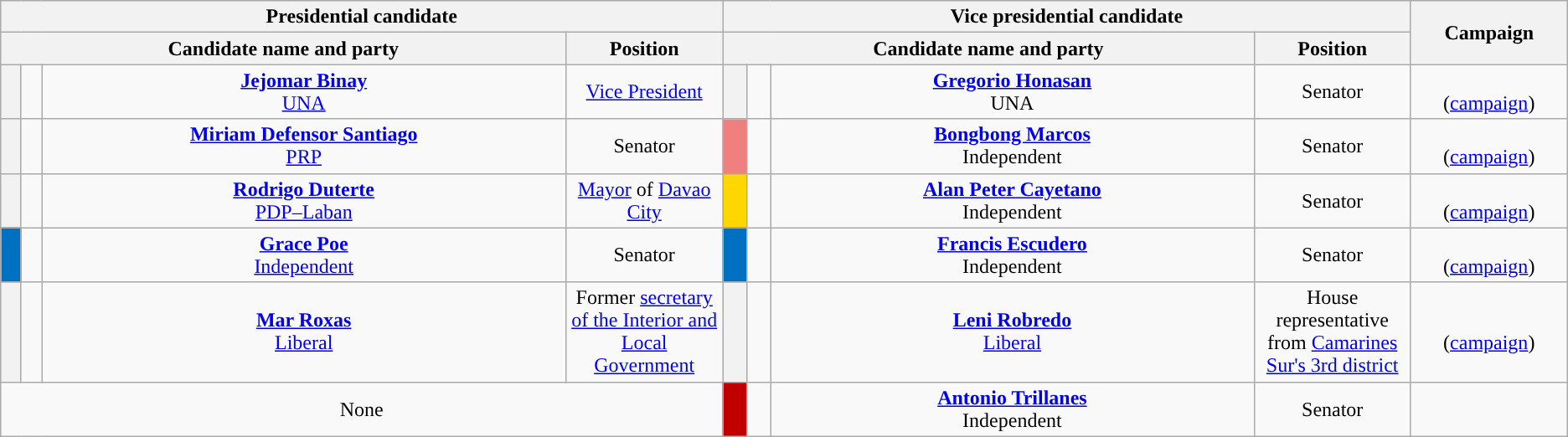<table class="wikitable" style="text-align:center;font-size:100%;">
<tr style="vertical-align:center;">
<th colspan="4">Presidential candidate</th>
<th colspan="4">Vice presidential candidate</th>
<th rowspan="2" style="width:10%">Campaign</th>
</tr>
<tr>
<th colspan="3">Candidate name and party</th>
<th style="width:10%">Position</th>
<th colspan="3">Candidate name and party</th>
<th style="width:10%">Position</th>
</tr>
<tr>
<th style="background:"></th>
<td></td>
<td><strong><a href='#'>Jejomar Binay</a></strong><br><a href='#'>UNA</a></td>
<td><a href='#'>Vice President</a></td>
<th style="background:"></th>
<td></td>
<td><strong><a href='#'>Gregorio Honasan</a></strong><br>UNA</td>
<td>Senator</td>
<td><br>(<a href='#'>campaign</a>)</td>
</tr>
<tr>
<th style="background:"></th>
<td></td>
<td><strong><a href='#'>Miriam Defensor Santiago</a></strong><br><a href='#'>PRP</a></td>
<td>Senator</td>
<th style="background:#F08080 "></th>
<td></td>
<td><strong><a href='#'>Bongbong Marcos</a></strong><br>Independent</td>
<td>Senator</td>
<td><br>(<a href='#'>campaign</a>)</td>
</tr>
<tr>
<th style="background:"></th>
<td></td>
<td><strong><a href='#'>Rodrigo Duterte</a></strong><br><a href='#'>PDP–Laban</a></td>
<td><a href='#'>Mayor</a> of <a href='#'>Davao City</a></td>
<th style="background:#ffd700"></th>
<td></td>
<td><strong><a href='#'>Alan Peter Cayetano</a></strong><br>Independent</td>
<td>Senator</td>
<td><br>(<a href='#'>campaign</a>)</td>
</tr>
<tr>
<th style="background:#0070C0"></th>
<td></td>
<td><strong><a href='#'>Grace Poe</a></strong><br><a href='#'>Independent</a></td>
<td>Senator</td>
<th style="background:#0070C0"></th>
<td></td>
<td><strong><a href='#'>Francis Escudero</a></strong><br>Independent</td>
<td>Senator</td>
<td><br>(<a href='#'>campaign</a>)</td>
</tr>
<tr>
<th style="background:"></th>
<td></td>
<td><strong><a href='#'>Mar Roxas</a></strong><br><a href='#'>Liberal</a></td>
<td>Former <a href='#'>secretary of the Interior and Local Government</a></td>
<th style="background:"></th>
<td></td>
<td><strong><a href='#'>Leni Robredo</a></strong><br><a href='#'>Liberal</a></td>
<td>House representative from <a href='#'>Camarines Sur's 3rd district</a></td>
<td><br>(<a href='#'>campaign</a>)</td>
</tr>
<tr>
<td colspan="4">None</td>
<th style="background:#C00000"></th>
<td></td>
<td><strong><a href='#'>Antonio Trillanes</a></strong><br>Independent</td>
<td>Senator</td>
<td></td>
</tr>
</table>
